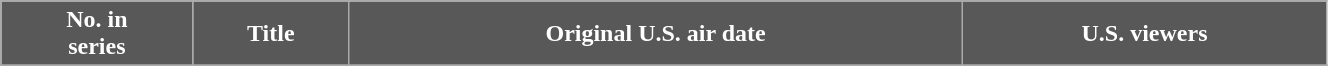<table class="wikitable plainrowheaders" width="70%">
<tr>
<th scope="col" style="background-color: #585858; color: #FFFFFF;">No. in<br>series</th>
<th scope="col" style="background-color: #585858; color: #FFFFFF;">Title</th>
<th scope="col" style="background-color: #585858; color: #FFFFFF;">Original U.S. air date</th>
<th scope="col" style="background-color: #585858; color: #FFFFFF;">U.S. viewers</th>
</tr>
<tr>
</tr>
</table>
